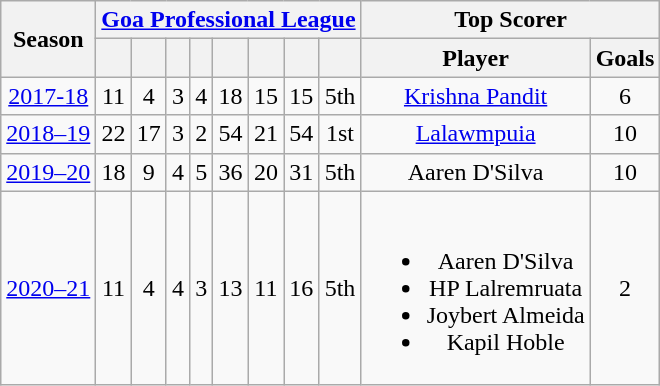<table class="wikitable sortable" style="text-align: center">
<tr>
<th scope="col" rowspan="2">Season</th>
<th colspan=8 class="unsortable"><a href='#'>Goa Professional League</a></th>
<th scope="col" colspan=3 class="unsortable">Top Scorer</th>
</tr>
<tr>
<th></th>
<th></th>
<th></th>
<th></th>
<th></th>
<th></th>
<th></th>
<th></th>
<th class="unsortable">Player</th>
<th class="unsortable">Goals</th>
</tr>
<tr>
<td><a href='#'>2017-18</a></td>
<td>11</td>
<td>4</td>
<td>3</td>
<td>4</td>
<td>18</td>
<td>15</td>
<td>15</td>
<td>5th</td>
<td><a href='#'>Krishna Pandit</a></td>
<td>6</td>
</tr>
<tr>
<td><a href='#'>2018–19</a></td>
<td>22</td>
<td>17</td>
<td>3</td>
<td>2</td>
<td>54</td>
<td>21</td>
<td>54</td>
<td>1st</td>
<td><a href='#'>Lalawmpuia</a></td>
<td>10</td>
</tr>
<tr>
<td><a href='#'>2019–20</a></td>
<td>18</td>
<td>9</td>
<td>4</td>
<td>5</td>
<td>36</td>
<td>20</td>
<td>31</td>
<td>5th</td>
<td>Aaren D'Silva</td>
<td>10</td>
</tr>
<tr>
<td><a href='#'>2020–21</a></td>
<td>11</td>
<td>4</td>
<td>4</td>
<td>3</td>
<td>13</td>
<td>11</td>
<td>16</td>
<td>5th</td>
<td><br><ul><li>Aaren D'Silva</li><li>HP Lalremruata</li><li>Joybert Almeida</li><li>Kapil Hoble</li></ul></td>
<td>2</td>
</tr>
</table>
